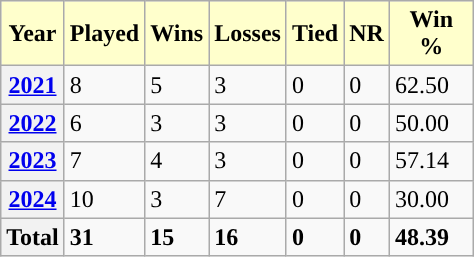<table class="wikitable" style="width:25%;">
<tr>
<th style="background:#ffc;">Year</th>
<th style="background:#ffc;">Played</th>
<th style="background:#ffc;">Wins</th>
<th style="background:#ffc;">Losses</th>
<th style="background:#ffc;">Tied</th>
<th style="background:#ffc;">NR</th>
<th style="background:#ffc;">Win %</th>
</tr>
<tr>
<th><a href='#'>2021</a></th>
<td>8</td>
<td>5</td>
<td>3</td>
<td>0</td>
<td>0</td>
<td>62.50</td>
</tr>
<tr>
<th><a href='#'>2022</a></th>
<td>6</td>
<td>3</td>
<td>3</td>
<td>0</td>
<td>0</td>
<td>50.00</td>
</tr>
<tr>
<th><a href='#'>2023</a></th>
<td>7</td>
<td>4</td>
<td>3</td>
<td>0</td>
<td>0</td>
<td>57.14</td>
</tr>
<tr>
<th><a href='#'>2024</a></th>
<td>10</td>
<td>3</td>
<td>7</td>
<td>0</td>
<td>0</td>
<td>30.00</td>
</tr>
<tr>
<th>Total</th>
<td><strong>31</strong></td>
<td><strong>15</strong></td>
<td><strong>16</strong></td>
<td><strong>0</strong></td>
<td><strong>0</strong></td>
<td><strong>48.39</strong></td>
</tr>
</table>
